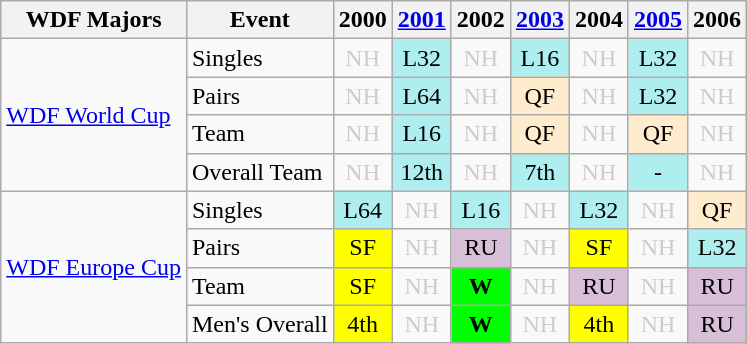<table class="wikitable">
<tr>
<th>WDF Majors</th>
<th>Event</th>
<th>2000</th>
<th><a href='#'>2001</a></th>
<th>2002</th>
<th><a href='#'>2003</a></th>
<th>2004</th>
<th><a href='#'>2005</a></th>
<th>2006</th>
</tr>
<tr>
<td rowspan=4><a href='#'>WDF World Cup</a></td>
<td>Singles</td>
<td style="text-align:center; color:#ccc;">NH</td>
<td style="text-align:center; background:#afeeee;">L32</td>
<td style="text-align:center; color:#ccc;">NH</td>
<td style="text-align:center; background:#afeeee;">L16</td>
<td style="text-align:center; color:#ccc;">NH</td>
<td style="text-align:center; background:#afeeee;">L32</td>
<td style="text-align:center; color:#ccc;">NH</td>
</tr>
<tr>
<td>Pairs</td>
<td style="text-align:center; color:#ccc;">NH</td>
<td style="text-align:center; background:#afeeee;">L64</td>
<td style="text-align:center; color:#ccc;">NH</td>
<td style="text-align:center; background:#ffebcd;">QF</td>
<td style="text-align:center; color:#ccc;">NH</td>
<td style="text-align:center; background:#afeeee;">L32</td>
<td style="text-align:center; color:#ccc;">NH</td>
</tr>
<tr>
<td>Team</td>
<td style="text-align:center; color:#ccc;">NH</td>
<td style="text-align:center; background:#afeeee;">L16</td>
<td style="text-align:center; color:#ccc;">NH</td>
<td style="text-align:center; background:#ffebcd;">QF</td>
<td style="text-align:center; color:#ccc;">NH</td>
<td style="text-align:center; background:#ffebcd;">QF</td>
<td style="text-align:center; color:#ccc;">NH</td>
</tr>
<tr>
<td>Overall Team</td>
<td style="text-align:center; color:#ccc;">NH</td>
<td style="text-align:center; background:#afeeee;">12th</td>
<td style="text-align:center; color:#ccc;">NH</td>
<td style="text-align:center; background:#afeeee;">7th</td>
<td style="text-align:center; color:#ccc;">NH</td>
<td style="text-align:center; background:#afeeee;">-</td>
<td style="text-align:center; color:#ccc;">NH</td>
</tr>
<tr>
<td rowspan=4><a href='#'>WDF Europe Cup</a></td>
<td>Singles</td>
<td style="text-align:center; background:#afeeee;">L64</td>
<td style="text-align:center; color:#ccc;">NH</td>
<td style="text-align:center; background:#afeeee;">L16</td>
<td style="text-align:center; color:#ccc;">NH</td>
<td style="text-align:center; background:#afeeee;">L32</td>
<td style="text-align:center; color:#ccc;">NH</td>
<td style="text-align:center; background:#ffebcd;">QF</td>
</tr>
<tr>
<td>Pairs</td>
<td style="text-align:center; background:yellow;">SF</td>
<td style="text-align:center; color:#ccc;">NH</td>
<td style="text-align:center; background:thistle;">RU</td>
<td style="text-align:center; color:#ccc;">NH</td>
<td style="text-align:center; background:yellow;">SF</td>
<td style="text-align:center; color:#ccc;">NH</td>
<td style="text-align:center; background:#afeeee;">L32</td>
</tr>
<tr>
<td>Team</td>
<td style="text-align:center; background:yellow;">SF</td>
<td style="text-align:center; color:#ccc;">NH</td>
<td style="text-align:center; background:lime;"><strong>W</strong></td>
<td style="text-align:center; color:#ccc;">NH</td>
<td style="text-align:center; background:thistle;">RU</td>
<td style="text-align:center; color:#ccc;">NH</td>
<td style="text-align:center; background:thistle;">RU</td>
</tr>
<tr>
<td>Men's Overall</td>
<td style="text-align:center; background:yellow;">4th</td>
<td style="text-align:center; color:#ccc;">NH</td>
<td style="text-align:center; background:lime;"><strong>W</strong></td>
<td style="text-align:center; color:#ccc;">NH</td>
<td style="text-align:center; background:yellow;">4th</td>
<td style="text-align:center; color:#ccc;">NH</td>
<td style="text-align:center; background:thistle;">RU</td>
</tr>
</table>
